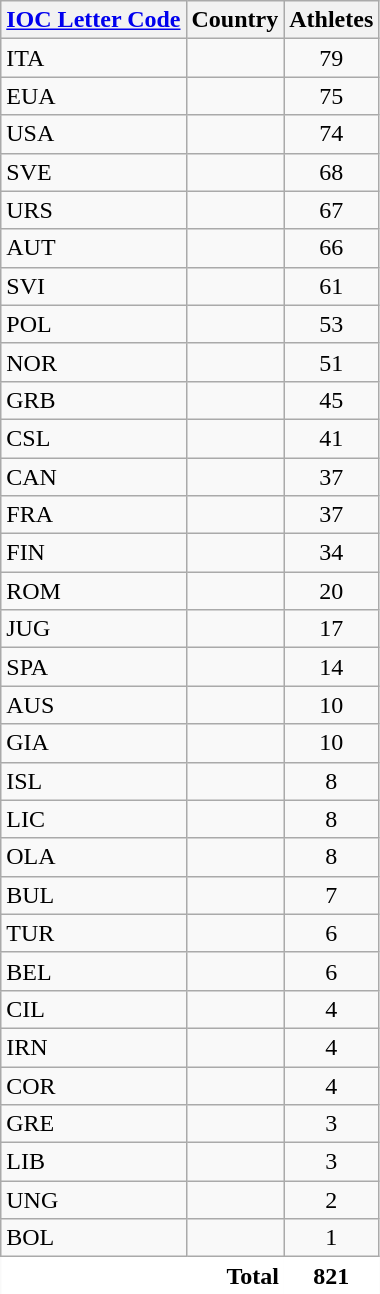<table class="wikitable collapsible collapsed sortable" style="border:0;">
<tr>
<th><a href='#'>IOC Letter Code</a></th>
<th>Country</th>
<th>Athletes</th>
</tr>
<tr>
<td>ITA</td>
<td></td>
<td align=center>79</td>
</tr>
<tr>
<td>EUA</td>
<td></td>
<td align=center>75</td>
</tr>
<tr>
<td>USA</td>
<td></td>
<td align=center>74</td>
</tr>
<tr>
<td>SVE</td>
<td></td>
<td align=center>68</td>
</tr>
<tr>
<td>URS</td>
<td></td>
<td align=center>67</td>
</tr>
<tr>
<td>AUT</td>
<td></td>
<td align=center>66</td>
</tr>
<tr>
<td>SVI</td>
<td></td>
<td align=center>61</td>
</tr>
<tr>
<td>POL</td>
<td></td>
<td align=center>53</td>
</tr>
<tr>
<td>NOR</td>
<td></td>
<td align=center>51</td>
</tr>
<tr>
<td>GRB</td>
<td></td>
<td align=center>45</td>
</tr>
<tr>
<td>CSL</td>
<td></td>
<td align=center>41</td>
</tr>
<tr>
<td>CAN</td>
<td></td>
<td align=center>37</td>
</tr>
<tr>
<td>FRA</td>
<td></td>
<td align=center>37</td>
</tr>
<tr>
<td>FIN</td>
<td></td>
<td align=center>34</td>
</tr>
<tr>
<td>ROM</td>
<td></td>
<td align=center>20</td>
</tr>
<tr>
<td>JUG</td>
<td></td>
<td align=center>17</td>
</tr>
<tr>
<td>SPA</td>
<td></td>
<td align=center>14</td>
</tr>
<tr>
<td>AUS</td>
<td></td>
<td align=center>10</td>
</tr>
<tr>
<td>GIA</td>
<td></td>
<td align=center>10</td>
</tr>
<tr>
<td>ISL</td>
<td></td>
<td align=center>8</td>
</tr>
<tr>
<td>LIC</td>
<td></td>
<td align=center>8</td>
</tr>
<tr>
<td>OLA</td>
<td></td>
<td align=center>8</td>
</tr>
<tr>
<td>BUL</td>
<td></td>
<td align=center>7</td>
</tr>
<tr>
<td>TUR</td>
<td></td>
<td align=center>6</td>
</tr>
<tr>
<td>BEL</td>
<td></td>
<td align=center>6</td>
</tr>
<tr>
<td>CIL</td>
<td></td>
<td align=center>4</td>
</tr>
<tr>
<td>IRN</td>
<td></td>
<td align=center>4</td>
</tr>
<tr>
<td>COR</td>
<td></td>
<td align=center>4</td>
</tr>
<tr>
<td>GRE</td>
<td></td>
<td align=center>3</td>
</tr>
<tr>
<td>LIB</td>
<td></td>
<td align=center>3</td>
</tr>
<tr>
<td>UNG</td>
<td></td>
<td align=center>2</td>
</tr>
<tr>
<td>BOL</td>
<td></td>
<td align=center>1</td>
</tr>
<tr class="sortbottom">
<td colspan=2; style="text-align:right; border:0px; background:#fff;"><strong>Total</strong></td>
<td style="text-align:center; border:0px; background:#fff;"><strong>821</strong></td>
</tr>
<tr>
</tr>
</table>
